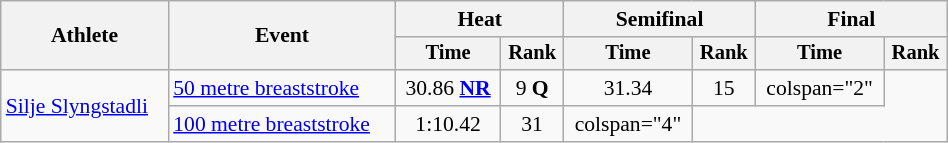<table class="wikitable" style="text-align:center; font-size:90%; width:50%;">
<tr>
<th rowspan="2">Athlete</th>
<th rowspan="2">Event</th>
<th colspan="2">Heat</th>
<th colspan="2">Semifinal</th>
<th colspan="2">Final</th>
</tr>
<tr style="font-size:95%">
<th>Time</th>
<th>Rank</th>
<th>Time</th>
<th>Rank</th>
<th>Time</th>
<th>Rank</th>
</tr>
<tr align=center>
<td align=left rowspan=2><a href='#'>Silje Slyngstadli</a></td>
<td align=left><a href='#'>50 metre breaststroke</a></td>
<td>30.86 <strong><a href='#'>NR</a></strong></td>
<td>9 <strong>Q</strong></td>
<td>31.34</td>
<td>15</td>
<td>colspan="2" </td>
</tr>
<tr align=center>
<td align=left><a href='#'>100 metre breaststroke</a></td>
<td>1:10.42</td>
<td>31</td>
<td>colspan="4" </td>
</tr>
</table>
